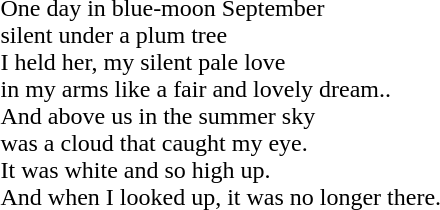<table>
<tr>
<td valign="top"><br></td>
<td valign="top"><br>One day in blue-moon September<br>
silent under a plum tree<br>
I held her, my silent pale love<br>
in my arms like a fair and lovely dream..<br>
And above us in the summer sky<br>
was a cloud that caught my eye.<br>
It was white and so high up.<br>
And when I looked up, it was no longer there.<br></td>
</tr>
</table>
